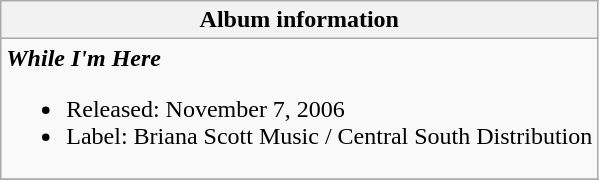<table class="wikitable">
<tr>
<th align="left">Album information</th>
</tr>
<tr>
<td align="left"><strong><em>While I'm Here</em></strong><br><ul><li>Released: November 7, 2006</li><li>Label:  Briana Scott Music / Central South Distribution</li></ul></td>
</tr>
<tr>
</tr>
</table>
